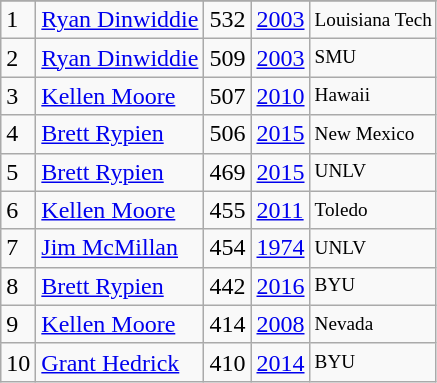<table class="wikitable">
<tr>
</tr>
<tr>
<td>1</td>
<td><a href='#'>Ryan Dinwiddie</a></td>
<td>532</td>
<td><a href='#'>2003</a></td>
<td style="font-size:80%;">Louisiana Tech</td>
</tr>
<tr>
<td>2</td>
<td><a href='#'>Ryan Dinwiddie</a></td>
<td>509</td>
<td><a href='#'>2003</a></td>
<td style="font-size:80%;">SMU</td>
</tr>
<tr>
<td>3</td>
<td><a href='#'>Kellen Moore</a></td>
<td>507</td>
<td><a href='#'>2010</a></td>
<td style="font-size:80%;">Hawaii</td>
</tr>
<tr>
<td>4</td>
<td><a href='#'>Brett Rypien</a></td>
<td>506</td>
<td><a href='#'>2015</a></td>
<td style="font-size:80%;">New Mexico</td>
</tr>
<tr>
<td>5</td>
<td><a href='#'>Brett Rypien</a></td>
<td>469</td>
<td><a href='#'>2015</a></td>
<td style="font-size:80%;">UNLV</td>
</tr>
<tr>
<td>6</td>
<td><a href='#'>Kellen Moore</a></td>
<td>455</td>
<td><a href='#'>2011</a></td>
<td style="font-size:80%;">Toledo</td>
</tr>
<tr>
<td>7</td>
<td><a href='#'>Jim McMillan</a></td>
<td>454</td>
<td><a href='#'>1974</a></td>
<td style="font-size:80%;">UNLV</td>
</tr>
<tr>
<td>8</td>
<td><a href='#'>Brett Rypien</a></td>
<td>442</td>
<td><a href='#'>2016</a></td>
<td style="font-size:80%;">BYU</td>
</tr>
<tr>
<td>9</td>
<td><a href='#'>Kellen Moore</a></td>
<td>414</td>
<td><a href='#'>2008</a></td>
<td style="font-size:80%;">Nevada</td>
</tr>
<tr>
<td>10</td>
<td><a href='#'>Grant Hedrick</a></td>
<td>410</td>
<td><a href='#'>2014</a></td>
<td style="font-size:80%;">BYU</td>
</tr>
</table>
